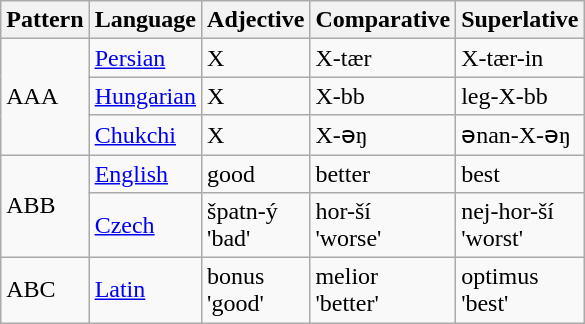<table class="wikitable">
<tr>
<th>Pattern</th>
<th><strong>Language</strong></th>
<th>Adjective</th>
<th><strong>Comparative</strong></th>
<th>Superlative</th>
</tr>
<tr>
<td rowspan="3">AAA</td>
<td><a href='#'>Persian</a></td>
<td>X</td>
<td>X-tær</td>
<td>X-tær-in</td>
</tr>
<tr>
<td><a href='#'>Hungarian</a></td>
<td>X</td>
<td>X-bb</td>
<td>leg-X-bb</td>
</tr>
<tr>
<td><a href='#'>Chukchi</a></td>
<td>X</td>
<td>X-əŋ</td>
<td>ənan-X-əŋ</td>
</tr>
<tr>
<td rowspan="2">ABB</td>
<td><a href='#'>English</a></td>
<td>good</td>
<td>better</td>
<td>best</td>
</tr>
<tr>
<td><a href='#'>Czech</a></td>
<td>špatn-ý<br>'bad'</td>
<td>hor-ší<br>'worse'</td>
<td>nej-hor-ší<br>'worst'</td>
</tr>
<tr>
<td>ABC</td>
<td><a href='#'>Latin</a></td>
<td>bonus<br>'good'</td>
<td>melior<br>'better'</td>
<td>optimus<br>'best'</td>
</tr>
</table>
